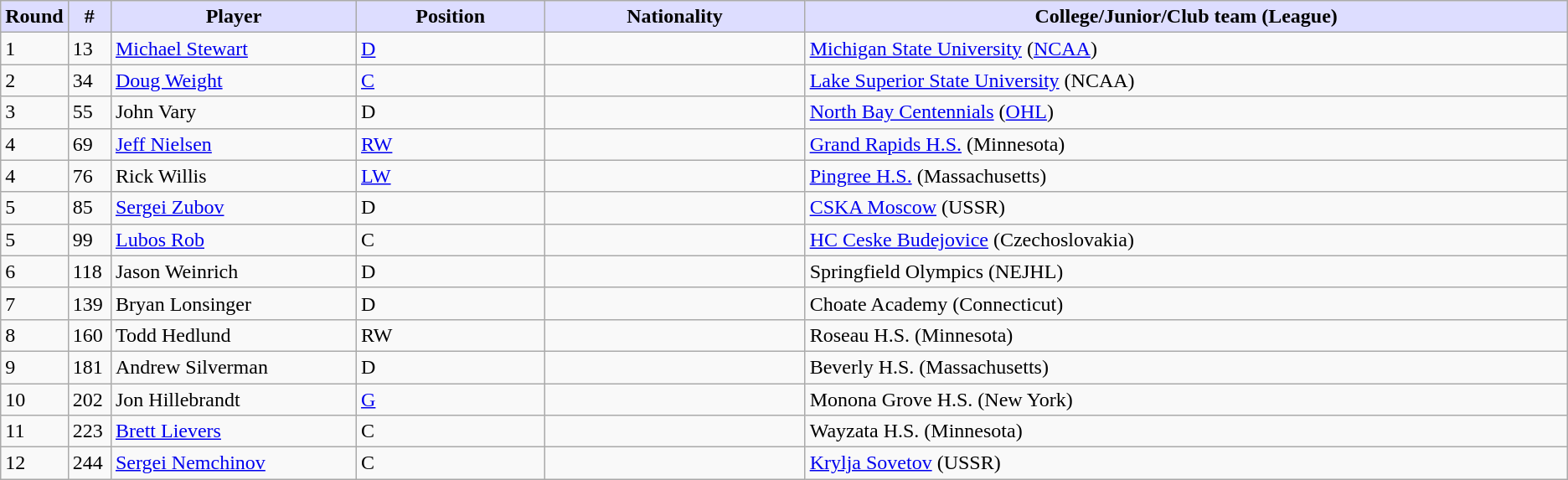<table class="wikitable">
<tr>
<th style="background:#ddf; width:2.00%;">Round</th>
<th style="background:#ddf; width:2.75%;">#</th>
<th style="background:#ddf; width:16.0%;">Player</th>
<th style="background:#ddf; width:12.25%;">Position</th>
<th style="background:#ddf; width:17.0%;">Nationality</th>
<th style="background:#ddf; width:100.0%;">College/Junior/Club team (League)</th>
</tr>
<tr>
<td>1</td>
<td>13</td>
<td><a href='#'>Michael Stewart</a></td>
<td><a href='#'>D</a></td>
<td></td>
<td><a href='#'>Michigan State University</a> (<a href='#'>NCAA</a>)</td>
</tr>
<tr>
<td>2</td>
<td>34</td>
<td><a href='#'>Doug Weight</a></td>
<td><a href='#'>C</a></td>
<td></td>
<td><a href='#'>Lake Superior State University</a> (NCAA)</td>
</tr>
<tr>
<td>3</td>
<td>55</td>
<td>John Vary</td>
<td>D</td>
<td></td>
<td><a href='#'>North Bay Centennials</a> (<a href='#'>OHL</a>)</td>
</tr>
<tr>
<td>4</td>
<td>69</td>
<td><a href='#'>Jeff Nielsen</a></td>
<td><a href='#'>RW</a></td>
<td></td>
<td><a href='#'>Grand Rapids H.S.</a> (Minnesota)</td>
</tr>
<tr>
<td>4</td>
<td>76</td>
<td>Rick Willis</td>
<td><a href='#'>LW</a></td>
<td></td>
<td><a href='#'>Pingree H.S.</a> (Massachusetts)</td>
</tr>
<tr>
<td>5</td>
<td>85</td>
<td><a href='#'>Sergei Zubov</a></td>
<td>D</td>
<td></td>
<td><a href='#'>CSKA Moscow</a> (USSR)</td>
</tr>
<tr>
<td>5</td>
<td>99</td>
<td><a href='#'>Lubos Rob</a></td>
<td>C</td>
<td></td>
<td><a href='#'>HC Ceske Budejovice</a> (Czechoslovakia)</td>
</tr>
<tr>
<td>6</td>
<td>118</td>
<td>Jason Weinrich</td>
<td>D</td>
<td></td>
<td>Springfield Olympics (NEJHL)</td>
</tr>
<tr>
<td>7</td>
<td>139</td>
<td>Bryan Lonsinger</td>
<td>D</td>
<td></td>
<td>Choate Academy (Connecticut)</td>
</tr>
<tr>
<td>8</td>
<td>160</td>
<td>Todd Hedlund</td>
<td>RW</td>
<td></td>
<td>Roseau H.S. (Minnesota)</td>
</tr>
<tr>
<td>9</td>
<td>181</td>
<td>Andrew Silverman</td>
<td>D</td>
<td></td>
<td>Beverly H.S. (Massachusetts)</td>
</tr>
<tr>
<td>10</td>
<td>202</td>
<td>Jon Hillebrandt</td>
<td><a href='#'>G</a></td>
<td></td>
<td>Monona Grove H.S. (New York)</td>
</tr>
<tr>
<td>11</td>
<td>223</td>
<td><a href='#'>Brett Lievers</a></td>
<td>C</td>
<td></td>
<td>Wayzata H.S. (Minnesota)</td>
</tr>
<tr>
<td>12</td>
<td>244</td>
<td><a href='#'>Sergei Nemchinov</a></td>
<td>C</td>
<td></td>
<td><a href='#'>Krylja Sovetov</a> (USSR)</td>
</tr>
</table>
